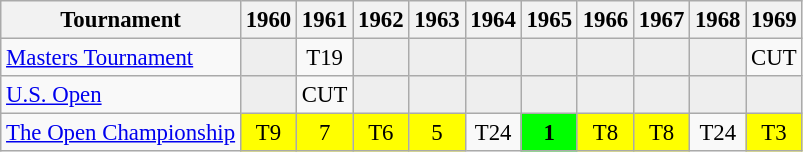<table class="wikitable" style="font-size:95%;text-align:center;">
<tr>
<th>Tournament</th>
<th>1960</th>
<th>1961</th>
<th>1962</th>
<th>1963</th>
<th>1964</th>
<th>1965</th>
<th>1966</th>
<th>1967</th>
<th>1968</th>
<th>1969</th>
</tr>
<tr>
<td align=left><a href='#'>Masters Tournament</a></td>
<td style="background:#eeeeee;"></td>
<td>T19</td>
<td style="background:#eeeeee;"></td>
<td style="background:#eeeeee;"></td>
<td style="background:#eeeeee;"></td>
<td style="background:#eeeeee;"></td>
<td style="background:#eeeeee;"></td>
<td style="background:#eeeeee;"></td>
<td style="background:#eeeeee;"></td>
<td>CUT</td>
</tr>
<tr>
<td align=left><a href='#'>U.S. Open</a></td>
<td style="background:#eeeeee;"></td>
<td>CUT</td>
<td style="background:#eeeeee;"></td>
<td style="background:#eeeeee;"></td>
<td style="background:#eeeeee;"></td>
<td style="background:#eeeeee;"></td>
<td style="background:#eeeeee;"></td>
<td style="background:#eeeeee;"></td>
<td style="background:#eeeeee;"></td>
<td style="background:#eeeeee;"></td>
</tr>
<tr>
<td align=left><a href='#'>The Open Championship</a></td>
<td style="background:yellow;">T9</td>
<td style="background:yellow;">7</td>
<td style="background:yellow;">T6</td>
<td style="background:yellow;">5</td>
<td>T24</td>
<td style="background:lime;"><strong>1</strong></td>
<td style="background:yellow;">T8</td>
<td style="background:yellow;">T8</td>
<td>T24</td>
<td style="background:yellow;">T3</td>
</tr>
</table>
